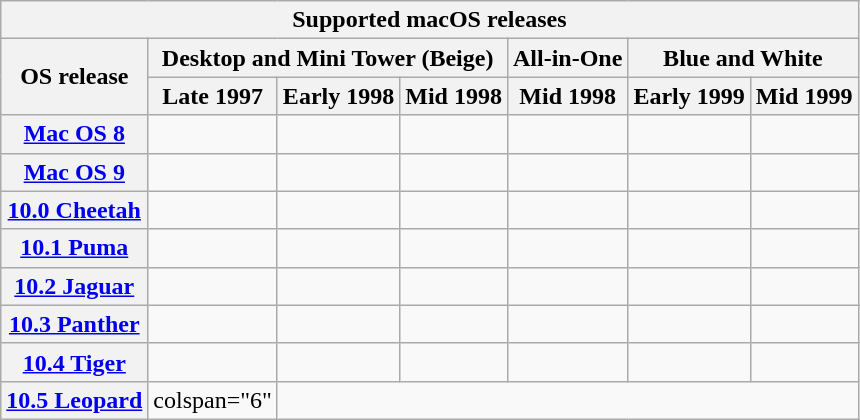<table class="wikitable mw-collapsible style="font-size: 90%;>
<tr>
<th colspan="14" style="text-align:center;">Supported macOS releases</th>
</tr>
<tr>
<th rowspan=2>OS release</th>
<th colspan="3">Desktop and Mini Tower (Beige)</th>
<th colspan="1">All-in-One</th>
<th colspan="2">Blue and White</th>
</tr>
<tr>
<th colspan=1>Late 1997</th>
<th colspan=1>Early 1998</th>
<th colspan=1>Mid 1998</th>
<th colspan=1>Mid 1998</th>
<th colspan=1>Early 1999</th>
<th colspan=1>Mid 1999</th>
</tr>
<tr>
<th><a href='#'>Mac OS 8</a></th>
<td></td>
<td></td>
<td></td>
<td></td>
<td></td>
<td></td>
</tr>
<tr>
<th><a href='#'>Mac OS 9</a></th>
<td></td>
<td></td>
<td></td>
<td></td>
<td></td>
<td></td>
</tr>
<tr>
<th><a href='#'>10.0 Cheetah</a></th>
<td></td>
<td></td>
<td></td>
<td></td>
<td></td>
<td></td>
</tr>
<tr>
<th><a href='#'>10.1 Puma</a></th>
<td></td>
<td></td>
<td></td>
<td></td>
<td></td>
<td></td>
</tr>
<tr>
<th><a href='#'>10.2 Jaguar</a></th>
<td></td>
<td></td>
<td></td>
<td></td>
<td></td>
<td></td>
</tr>
<tr>
<th><a href='#'>10.3 Panther</a></th>
<td></td>
<td></td>
<td></td>
<td></td>
<td></td>
<td></td>
</tr>
<tr>
<th><a href='#'>10.4 Tiger</a></th>
<td></td>
<td></td>
<td></td>
<td></td>
<td></td>
<td></td>
</tr>
<tr>
<th><a href='#'>10.5 Leopard</a></th>
<td>colspan="6"</td>
</tr>
</table>
